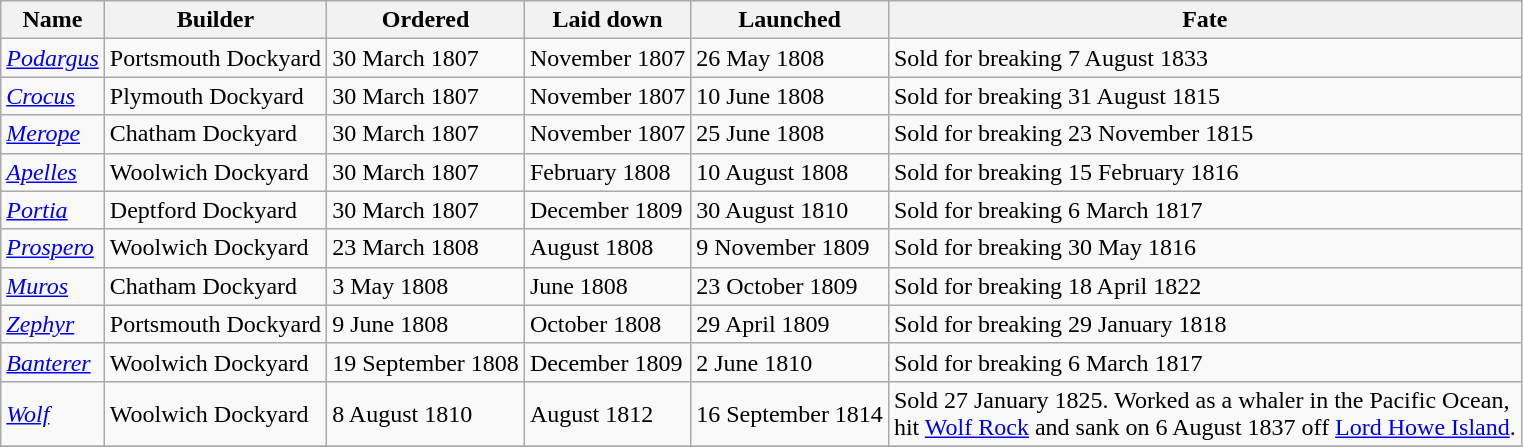<table class="wikitable" style="text-align:left">
<tr>
<th>Name</th>
<th>Builder</th>
<th>Ordered</th>
<th>Laid down</th>
<th>Launched</th>
<th>Fate</th>
</tr>
<tr>
<td><a href='#'><em>Podargus</em></a></td>
<td>Portsmouth Dockyard</td>
<td>30 March 1807</td>
<td>November 1807</td>
<td>26 May 1808</td>
<td>Sold for breaking 7 August 1833</td>
</tr>
<tr>
<td><a href='#'><em>Crocus</em></a></td>
<td>Plymouth Dockyard</td>
<td>30 March 1807</td>
<td>November 1807</td>
<td>10 June 1808</td>
<td>Sold for breaking 31 August 1815</td>
</tr>
<tr>
<td><a href='#'><em>Merope</em></a></td>
<td>Chatham Dockyard</td>
<td>30 March 1807</td>
<td>November 1807</td>
<td>25 June 1808</td>
<td>Sold for breaking 23 November 1815</td>
</tr>
<tr>
<td><a href='#'><em>Apelles</em></a></td>
<td>Woolwich Dockyard</td>
<td>30 March 1807</td>
<td>February 1808</td>
<td>10 August 1808</td>
<td>Sold for breaking 15 February 1816</td>
</tr>
<tr>
<td><a href='#'><em>Portia</em></a></td>
<td>Deptford Dockyard</td>
<td>30 March 1807</td>
<td>December 1809</td>
<td>30 August 1810</td>
<td>Sold for breaking 6 March 1817</td>
</tr>
<tr>
<td><a href='#'><em>Prospero</em></a></td>
<td>Woolwich  Dockyard</td>
<td>23 March 1808</td>
<td>August 1808</td>
<td>9 November 1809</td>
<td>Sold for breaking 30 May 1816</td>
</tr>
<tr>
<td><a href='#'><em>Muros</em></a></td>
<td>Chatham Dockyard</td>
<td>3 May 1808</td>
<td>June 1808</td>
<td>23 October 1809</td>
<td>Sold for breaking 18 April 1822</td>
</tr>
<tr>
<td><a href='#'><em>Zephyr</em></a></td>
<td>Portsmouth Dockyard</td>
<td>9 June 1808</td>
<td>October 1808</td>
<td>29 April 1809</td>
<td>Sold for breaking 29 January 1818</td>
</tr>
<tr>
<td><a href='#'><em>Banterer</em></a></td>
<td>Woolwich Dockyard</td>
<td>19 September 1808</td>
<td>December 1809</td>
<td>2 June 1810</td>
<td>Sold for breaking 6 March 1817</td>
</tr>
<tr>
<td><a href='#'><em>Wolf</em></a></td>
<td>Woolwich Dockyard</td>
<td>8 August 1810</td>
<td>August 1812</td>
<td>16 September 1814</td>
<td>Sold 27 January 1825. Worked as a whaler in the Pacific Ocean,<br> hit <a href='#'>Wolf Rock</a> and sank on 6 August 1837 off <a href='#'>Lord Howe Island</a>.</td>
</tr>
<tr>
</tr>
</table>
